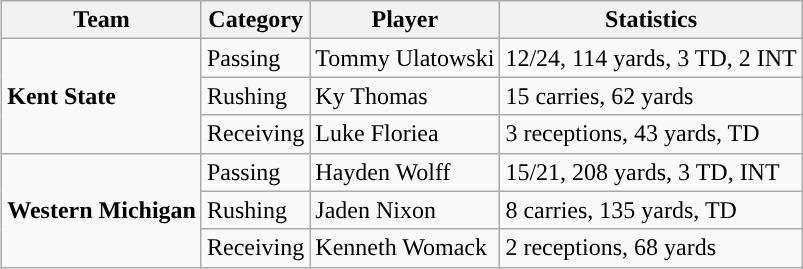<table class="wikitable" style="float: right;">
<tr>
<th>Team</th>
<th>Category</th>
<th>Player</th>
<th>Statistics</th>
</tr>
<tr>
<td rowspan=3><strong>Kent State</strong></td>
<td>Passing</td>
<td>Tommy Ulatowski</td>
<td>12/24, 114 yards, 3 TD, 2 INT</td>
</tr>
<tr>
<td>Rushing</td>
<td>Ky Thomas</td>
<td>15 carries, 62 yards</td>
</tr>
<tr>
<td>Receiving</td>
<td>Luke Floriea</td>
<td>3 receptions, 43 yards, TD</td>
</tr>
<tr>
<td rowspan=3><strong>Western Michigan</strong></td>
<td>Passing</td>
<td>Hayden Wolff</td>
<td>15/21, 208 yards, 3 TD, INT</td>
</tr>
<tr>
<td>Rushing</td>
<td>Jaden Nixon</td>
<td>8 carries, 135 yards, TD</td>
</tr>
<tr>
<td>Receiving</td>
<td>Kenneth Womack</td>
<td>2 receptions, 68 yards</td>
</tr>
</table>
